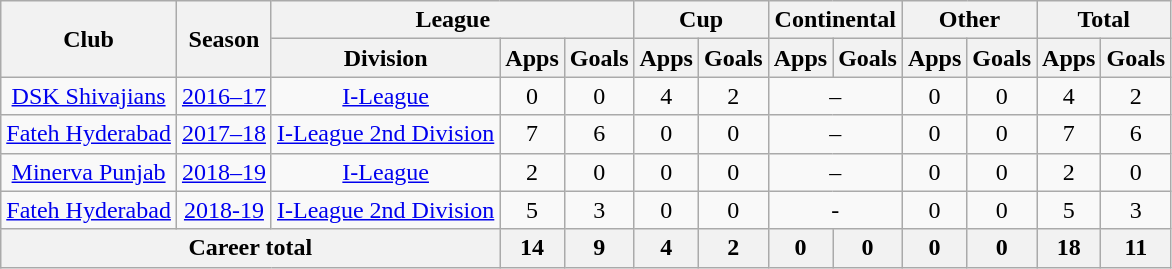<table class="wikitable" style="text-align: center">
<tr>
<th rowspan="2">Club</th>
<th rowspan="2">Season</th>
<th colspan="3">League</th>
<th colspan="2">Cup</th>
<th colspan="2">Continental</th>
<th colspan="2">Other</th>
<th colspan="2">Total</th>
</tr>
<tr>
<th>Division</th>
<th>Apps</th>
<th>Goals</th>
<th>Apps</th>
<th>Goals</th>
<th>Apps</th>
<th>Goals</th>
<th>Apps</th>
<th>Goals</th>
<th>Apps</th>
<th>Goals</th>
</tr>
<tr>
<td><a href='#'>DSK Shivajians</a></td>
<td><a href='#'>2016–17</a></td>
<td><a href='#'>I-League</a></td>
<td>0</td>
<td>0</td>
<td>4</td>
<td>2</td>
<td colspan="2">–</td>
<td>0</td>
<td>0</td>
<td>4</td>
<td>2</td>
</tr>
<tr>
<td><a href='#'>Fateh Hyderabad</a></td>
<td><a href='#'>2017–18</a></td>
<td><a href='#'>I-League 2nd Division</a></td>
<td>7</td>
<td>6</td>
<td>0</td>
<td>0</td>
<td colspan="2">–</td>
<td>0</td>
<td>0</td>
<td>7</td>
<td>6</td>
</tr>
<tr>
<td><a href='#'>Minerva Punjab</a></td>
<td><a href='#'>2018–19</a></td>
<td><a href='#'>I-League</a></td>
<td>2</td>
<td>0</td>
<td>0</td>
<td>0</td>
<td colspan="2">–</td>
<td>0</td>
<td>0</td>
<td>2</td>
<td>0</td>
</tr>
<tr>
<td><a href='#'>Fateh Hyderabad</a></td>
<td><a href='#'>2018-19</a></td>
<td><a href='#'>I-League 2nd Division</a></td>
<td>5</td>
<td>3</td>
<td>0</td>
<td>0</td>
<td colspan="2">-</td>
<td>0</td>
<td>0</td>
<td>5</td>
<td>3</td>
</tr>
<tr>
<th colspan="3"><strong>Career total</strong></th>
<th>14</th>
<th>9</th>
<th>4</th>
<th>2</th>
<th>0</th>
<th>0</th>
<th>0</th>
<th>0</th>
<th>18</th>
<th>11</th>
</tr>
</table>
